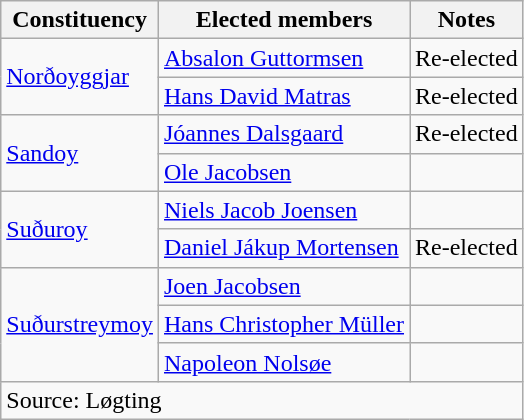<table class=wikitable>
<tr>
<th>Constituency</th>
<th>Elected members</th>
<th>Notes</th>
</tr>
<tr>
<td rowspan=2><a href='#'>Norðoyggjar</a></td>
<td><a href='#'>Absalon Guttormsen</a></td>
<td>Re-elected</td>
</tr>
<tr>
<td><a href='#'>Hans David Matras</a></td>
<td>Re-elected</td>
</tr>
<tr>
<td rowspan=2><a href='#'>Sandoy</a></td>
<td><a href='#'>Jóannes Dalsgaard</a></td>
<td>Re-elected</td>
</tr>
<tr>
<td><a href='#'>Ole Jacobsen</a></td>
<td></td>
</tr>
<tr>
<td rowspan=2><a href='#'>Suðuroy</a></td>
<td><a href='#'>Niels Jacob Joensen</a></td>
<td></td>
</tr>
<tr>
<td><a href='#'>Daniel Jákup Mortensen</a></td>
<td>Re-elected</td>
</tr>
<tr>
<td rowspan=3><a href='#'>Suðurstreymoy</a></td>
<td><a href='#'>Joen Jacobsen</a></td>
<td></td>
</tr>
<tr>
<td><a href='#'>Hans Christopher Müller</a></td>
<td></td>
</tr>
<tr>
<td><a href='#'>Napoleon Nolsøe</a></td>
<td></td>
</tr>
<tr>
<td colspan=3>Source: Løgting</td>
</tr>
</table>
